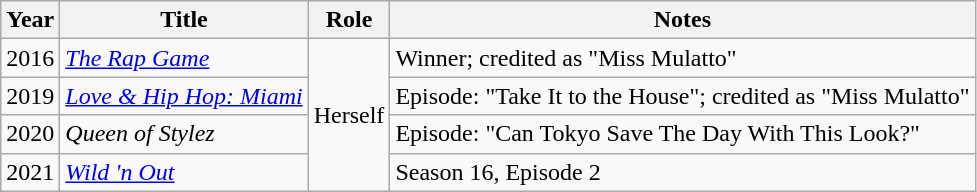<table class="wikitable">
<tr>
<th>Year</th>
<th>Title</th>
<th>Role</th>
<th>Notes</th>
</tr>
<tr>
<td>2016</td>
<td><em><a href='#'>The Rap Game</a></em></td>
<td rowspan="4">Herself</td>
<td>Winner; credited as "Miss Mulatto"</td>
</tr>
<tr>
<td>2019</td>
<td><em><a href='#'>Love & Hip Hop: Miami</a></em></td>
<td>Episode: "Take It to the House"; credited as "Miss Mulatto"</td>
</tr>
<tr>
<td>2020</td>
<td><em>Queen of Stylez</em></td>
<td>Episode: "Can Tokyo Save The Day With This Look?"</td>
</tr>
<tr>
<td>2021</td>
<td><em><a href='#'>Wild 'n Out</a></em></td>
<td>Season 16, Episode 2</td>
</tr>
</table>
